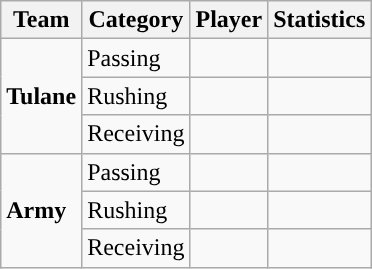<table class="wikitable" style="float: left;">
<tr>
<th>Team</th>
<th>Category</th>
<th>Player</th>
<th>Statistics</th>
</tr>
<tr>
<td rowspan=3><strong>Tulane</strong></td>
<td>Passing</td>
<td></td>
<td></td>
</tr>
<tr>
<td>Rushing</td>
<td></td>
<td></td>
</tr>
<tr>
<td>Receiving</td>
<td></td>
<td></td>
</tr>
<tr>
<td rowspan=3><strong>Army</strong></td>
<td>Passing</td>
<td></td>
<td></td>
</tr>
<tr>
<td>Rushing</td>
<td></td>
<td></td>
</tr>
<tr>
<td>Receiving</td>
<td></td>
<td></td>
</tr>
</table>
